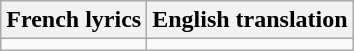<table class="wikitable">
<tr>
<th>French lyrics</th>
<th>English translation</th>
</tr>
<tr style="vertical-align:top; white-space:nowrap;">
<td></td>
<td></td>
</tr>
</table>
